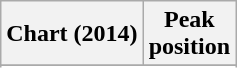<table class="wikitable sortable plainrowheaders">
<tr>
<th>Chart (2014)</th>
<th>Peak<br>position</th>
</tr>
<tr>
</tr>
<tr>
</tr>
<tr>
</tr>
<tr>
</tr>
<tr>
</tr>
<tr>
</tr>
</table>
